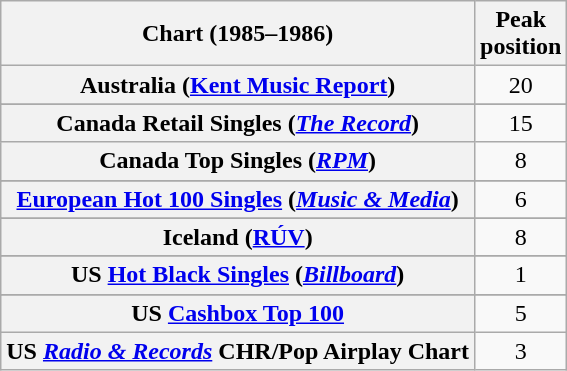<table class="wikitable sortable plainrowheaders" style="text-align:center">
<tr>
<th scope="col">Chart (1985–1986)</th>
<th scope="col">Peak<br>position</th>
</tr>
<tr>
<th scope="row">Australia (<a href='#'>Kent Music Report</a>)</th>
<td>20</td>
</tr>
<tr>
</tr>
<tr>
<th scope="row">Canada Retail Singles (<em><a href='#'>The Record</a></em>)</th>
<td>15</td>
</tr>
<tr>
<th scope="row">Canada Top Singles (<a href='#'><em>RPM</em></a>)</th>
<td>8</td>
</tr>
<tr>
</tr>
<tr>
<th scope="row"><a href='#'>European Hot 100 Singles</a> (<em><a href='#'>Music & Media</a></em>)</th>
<td>6</td>
</tr>
<tr>
</tr>
<tr>
</tr>
<tr>
</tr>
<tr>
</tr>
<tr>
<th scope="row">Iceland (<a href='#'>RÚV</a>)</th>
<td>8</td>
</tr>
<tr>
</tr>
<tr>
</tr>
<tr>
</tr>
<tr>
</tr>
<tr>
</tr>
<tr>
</tr>
<tr>
<th scope="row">US <a href='#'>Hot Black Singles</a> (<em><a href='#'>Billboard</a></em>)</th>
<td>1</td>
</tr>
<tr>
</tr>
<tr>
<th scope="row">US <a href='#'>Cashbox Top 100</a></th>
<td>5</td>
</tr>
<tr>
<th scope="row">US <em><a href='#'>Radio & Records</a></em> CHR/Pop Airplay Chart</th>
<td>3</td>
</tr>
</table>
